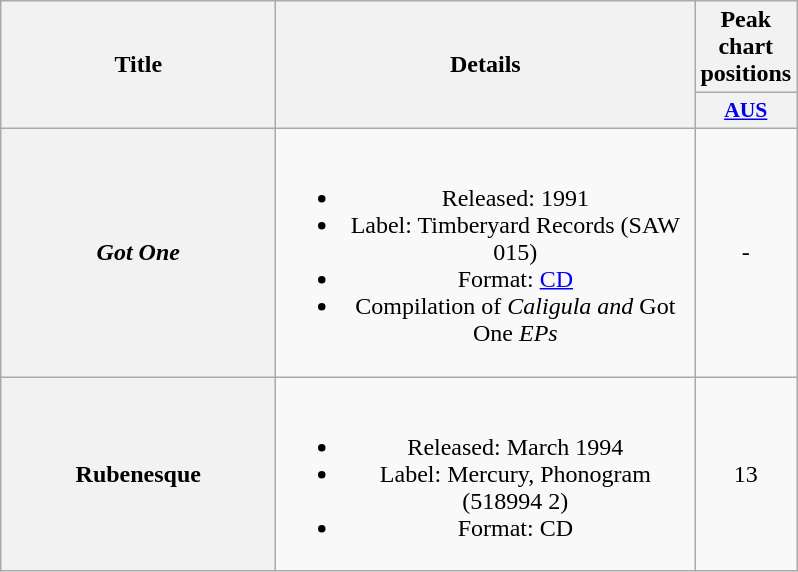<table class="wikitable plainrowheaders" style="text-align:center;" border="1">
<tr>
<th scope="col" rowspan="2" style="width:11em;">Title</th>
<th scope="col" rowspan="2" style="width:17em;">Details</th>
<th scope="col" colspan="1">Peak chart positions</th>
</tr>
<tr>
<th scope="col" style="width:3em;font-size:90%;"><a href='#'>AUS</a><br></th>
</tr>
<tr>
<th scope="row"><em>Got One</em></th>
<td><br><ul><li>Released: 1991</li><li>Label: Timberyard Records (SAW 015)</li><li>Format: <a href='#'>CD</a></li><li>Compilation of <em>Caligula and </em>Got One<em> EPs</li></ul></td>
<td>-</td>
</tr>
<tr>
<th scope="row"></em>Rubenesque<em></th>
<td><br><ul><li>Released: March 1994</li><li>Label: Mercury, Phonogram (518994 2)</li><li>Format: CD</li></ul></td>
<td>13</td>
</tr>
</table>
